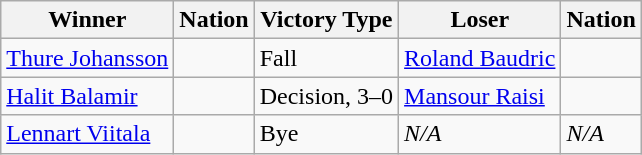<table class="wikitable sortable" style="text-align:left;">
<tr>
<th>Winner</th>
<th>Nation</th>
<th>Victory Type</th>
<th>Loser</th>
<th>Nation</th>
</tr>
<tr>
<td><a href='#'>Thure Johansson</a></td>
<td></td>
<td>Fall</td>
<td><a href='#'>Roland Baudric</a></td>
<td></td>
</tr>
<tr>
<td><a href='#'>Halit Balamir</a></td>
<td></td>
<td>Decision, 3–0</td>
<td><a href='#'>Mansour Raisi</a></td>
<td></td>
</tr>
<tr>
<td><a href='#'>Lennart Viitala</a></td>
<td></td>
<td>Bye</td>
<td><em>N/A</em></td>
<td><em>N/A</em></td>
</tr>
</table>
